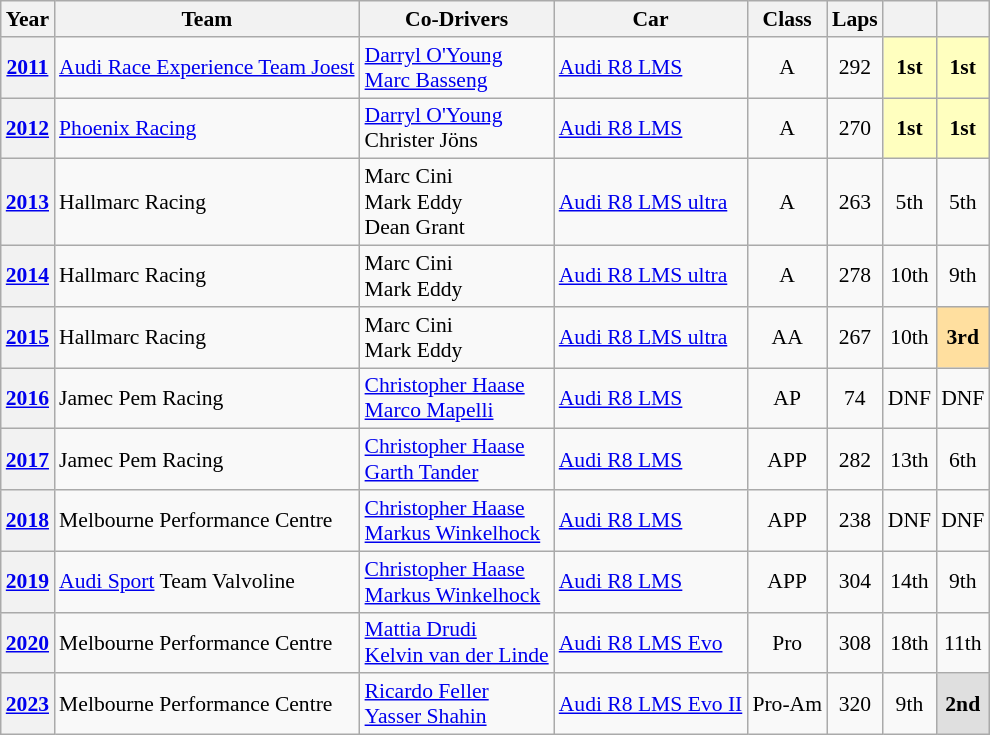<table class="wikitable" style="text-align:center; font-size:90%">
<tr>
<th>Year</th>
<th>Team</th>
<th>Co-Drivers</th>
<th>Car</th>
<th>Class</th>
<th>Laps</th>
<th></th>
<th></th>
</tr>
<tr style="text-align:center;">
<th><a href='#'>2011</a></th>
<td align="left"> <a href='#'>Audi Race Experience Team Joest</a></td>
<td align="left"> <a href='#'>Darryl O'Young</a><br> <a href='#'>Marc Basseng</a></td>
<td align="left"><a href='#'>Audi R8 LMS</a></td>
<td>A</td>
<td>292</td>
<td style="background:#FFFFBF;"><strong>1st</strong></td>
<td style="background:#FFFFBF;"><strong>1st</strong></td>
</tr>
<tr style="text-align:center;">
<th><a href='#'>2012</a></th>
<td align="left"> <a href='#'>Phoenix Racing</a></td>
<td align="left"> <a href='#'>Darryl O'Young</a><br> Christer Jöns</td>
<td align="left"><a href='#'>Audi R8 LMS</a></td>
<td>A</td>
<td>270</td>
<td style="background:#FFFFBF;"><strong>1st</strong></td>
<td style="background:#FFFFBF;"><strong>1st</strong></td>
</tr>
<tr style="text-align:center;">
<th><a href='#'>2013</a></th>
<td align="left"> Hallmarc Racing</td>
<td align="left"> Marc Cini<br> Mark Eddy<br> Dean Grant</td>
<td align="left"><a href='#'>Audi R8 LMS ultra</a></td>
<td>A</td>
<td>263</td>
<td>5th</td>
<td>5th</td>
</tr>
<tr style="text-align:center;">
<th><a href='#'>2014</a></th>
<td align="left"> Hallmarc Racing</td>
<td align="left"> Marc Cini<br> Mark Eddy</td>
<td align="left"><a href='#'>Audi R8 LMS ultra</a></td>
<td>A</td>
<td>278</td>
<td>10th</td>
<td>9th</td>
</tr>
<tr style="text-align:center;">
<th><a href='#'>2015</a></th>
<td align="left"> Hallmarc Racing</td>
<td align="left"> Marc Cini<br> Mark Eddy</td>
<td align="left"><a href='#'>Audi R8 LMS ultra</a></td>
<td>AA</td>
<td>267</td>
<td>10th</td>
<td style="background:#FFDF9F;"><strong>3rd</strong></td>
</tr>
<tr style="text-align:center;">
<th><a href='#'>2016</a></th>
<td align="left"> Jamec Pem Racing</td>
<td align="left"> <a href='#'>Christopher Haase</a><br> <a href='#'>Marco Mapelli</a></td>
<td align="left"><a href='#'>Audi R8 LMS</a></td>
<td>AP</td>
<td>74</td>
<td>DNF</td>
<td>DNF</td>
</tr>
<tr style="text-align:center;">
<th><a href='#'>2017</a></th>
<td align="left"> Jamec Pem Racing</td>
<td align="left"> <a href='#'>Christopher Haase</a><br> <a href='#'>Garth Tander</a></td>
<td align="left"><a href='#'>Audi R8 LMS</a></td>
<td>APP</td>
<td>282</td>
<td>13th</td>
<td>6th</td>
</tr>
<tr style="text-align:center;">
<th><a href='#'>2018</a></th>
<td align="left"> Melbourne Performance Centre</td>
<td align="left"> <a href='#'>Christopher Haase</a><br> <a href='#'>Markus Winkelhock</a></td>
<td align="left"><a href='#'>Audi R8 LMS</a></td>
<td>APP</td>
<td>238</td>
<td>DNF</td>
<td>DNF</td>
</tr>
<tr style="text-align:center;">
<th><a href='#'>2019</a></th>
<td align="left"> <a href='#'>Audi Sport</a> Team Valvoline</td>
<td align="left"> <a href='#'>Christopher Haase</a><br> <a href='#'>Markus Winkelhock</a></td>
<td align="left"><a href='#'>Audi R8 LMS</a></td>
<td>APP</td>
<td>304</td>
<td>14th</td>
<td>9th</td>
</tr>
<tr style="text-align:center;">
<th><a href='#'>2020</a></th>
<td align="left"> Melbourne Performance Centre</td>
<td align="left"> <a href='#'>Mattia Drudi</a><br> <a href='#'>Kelvin van der Linde</a></td>
<td align="left"><a href='#'>Audi R8 LMS Evo</a></td>
<td>Pro</td>
<td>308</td>
<td>18th</td>
<td>11th</td>
</tr>
<tr style="text-align:center;">
<th><a href='#'>2023</a></th>
<td align="left"> Melbourne Performance Centre</td>
<td align="left"> <a href='#'>Ricardo Feller</a><br> <a href='#'>Yasser Shahin</a></td>
<td align="left"><a href='#'>Audi R8 LMS Evo II</a></td>
<td>Pro-Am</td>
<td>320</td>
<td>9th</td>
<td style="background:#DFDFDF;"><strong>2nd</strong></td>
</tr>
</table>
